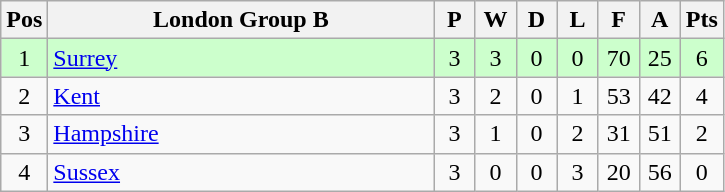<table class="wikitable" style="font-size: 100%">
<tr>
<th width=20>Pos</th>
<th width=250>London Group B</th>
<th width=20>P</th>
<th width=20>W</th>
<th width=20>D</th>
<th width=20>L</th>
<th width=20>F</th>
<th width=20>A</th>
<th width=20>Pts</th>
</tr>
<tr align=center style="background: #CCFFCC;">
<td>1</td>
<td align="left"><a href='#'>Surrey</a></td>
<td>3</td>
<td>3</td>
<td>0</td>
<td>0</td>
<td>70</td>
<td>25</td>
<td>6</td>
</tr>
<tr align=center>
<td>2</td>
<td align="left"><a href='#'>Kent</a></td>
<td>3</td>
<td>2</td>
<td>0</td>
<td>1</td>
<td>53</td>
<td>42</td>
<td>4</td>
</tr>
<tr align=center>
<td>3</td>
<td align="left"><a href='#'>Hampshire</a></td>
<td>3</td>
<td>1</td>
<td>0</td>
<td>2</td>
<td>31</td>
<td>51</td>
<td>2</td>
</tr>
<tr align=center>
<td>4</td>
<td align="left"><a href='#'>Sussex</a></td>
<td>3</td>
<td>0</td>
<td>0</td>
<td>3</td>
<td>20</td>
<td>56</td>
<td>0</td>
</tr>
</table>
